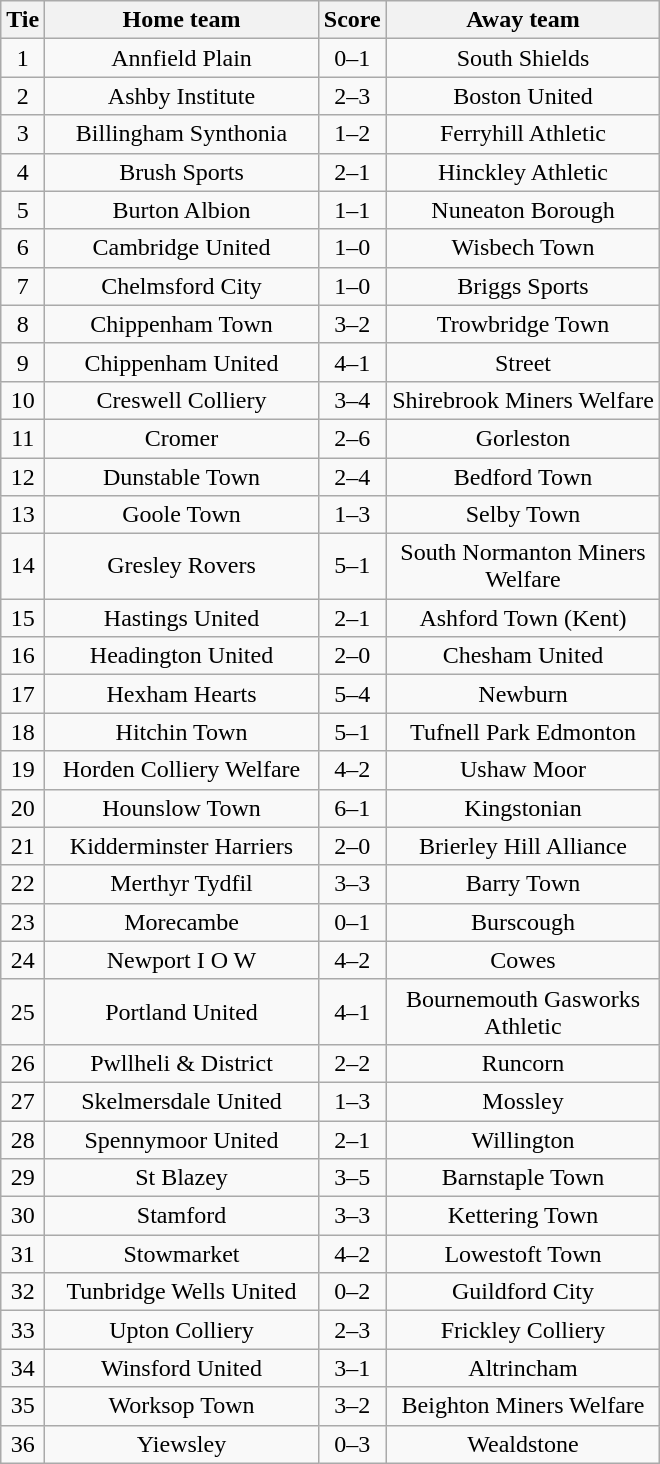<table class="wikitable" style="text-align:center;">
<tr>
<th width=20>Tie</th>
<th width=175>Home team</th>
<th width=20>Score</th>
<th width=175>Away team</th>
</tr>
<tr>
<td>1</td>
<td>Annfield Plain</td>
<td>0–1</td>
<td>South Shields</td>
</tr>
<tr>
<td>2</td>
<td>Ashby Institute</td>
<td>2–3</td>
<td>Boston United</td>
</tr>
<tr>
<td>3</td>
<td>Billingham Synthonia</td>
<td>1–2</td>
<td>Ferryhill Athletic</td>
</tr>
<tr>
<td>4</td>
<td>Brush Sports</td>
<td>2–1</td>
<td>Hinckley Athletic</td>
</tr>
<tr>
<td>5</td>
<td>Burton Albion</td>
<td>1–1</td>
<td>Nuneaton Borough</td>
</tr>
<tr>
<td>6</td>
<td>Cambridge United</td>
<td>1–0</td>
<td>Wisbech Town</td>
</tr>
<tr>
<td>7</td>
<td>Chelmsford City</td>
<td>1–0</td>
<td>Briggs Sports</td>
</tr>
<tr>
<td>8</td>
<td>Chippenham Town</td>
<td>3–2</td>
<td>Trowbridge Town</td>
</tr>
<tr>
<td>9</td>
<td>Chippenham United</td>
<td>4–1</td>
<td>Street</td>
</tr>
<tr>
<td>10</td>
<td>Creswell Colliery</td>
<td>3–4</td>
<td>Shirebrook Miners Welfare</td>
</tr>
<tr>
<td>11</td>
<td>Cromer</td>
<td>2–6</td>
<td>Gorleston</td>
</tr>
<tr>
<td>12</td>
<td>Dunstable Town</td>
<td>2–4</td>
<td>Bedford Town</td>
</tr>
<tr>
<td>13</td>
<td>Goole Town</td>
<td>1–3</td>
<td>Selby Town</td>
</tr>
<tr>
<td>14</td>
<td>Gresley Rovers</td>
<td>5–1</td>
<td>South Normanton Miners Welfare</td>
</tr>
<tr>
<td>15</td>
<td>Hastings United</td>
<td>2–1</td>
<td>Ashford Town (Kent)</td>
</tr>
<tr>
<td>16</td>
<td>Headington United</td>
<td>2–0</td>
<td>Chesham United</td>
</tr>
<tr>
<td>17</td>
<td>Hexham Hearts</td>
<td>5–4</td>
<td>Newburn</td>
</tr>
<tr>
<td>18</td>
<td>Hitchin Town</td>
<td>5–1</td>
<td>Tufnell Park Edmonton</td>
</tr>
<tr>
<td>19</td>
<td>Horden Colliery Welfare</td>
<td>4–2</td>
<td>Ushaw Moor</td>
</tr>
<tr>
<td>20</td>
<td>Hounslow Town</td>
<td>6–1</td>
<td>Kingstonian</td>
</tr>
<tr>
<td>21</td>
<td>Kidderminster Harriers</td>
<td>2–0</td>
<td>Brierley Hill Alliance</td>
</tr>
<tr>
<td>22</td>
<td>Merthyr Tydfil</td>
<td>3–3</td>
<td>Barry Town</td>
</tr>
<tr>
<td>23</td>
<td>Morecambe</td>
<td>0–1</td>
<td>Burscough</td>
</tr>
<tr>
<td>24</td>
<td>Newport I O W</td>
<td>4–2</td>
<td>Cowes</td>
</tr>
<tr>
<td>25</td>
<td>Portland United</td>
<td>4–1</td>
<td>Bournemouth Gasworks Athletic</td>
</tr>
<tr>
<td>26</td>
<td>Pwllheli & District</td>
<td>2–2</td>
<td>Runcorn</td>
</tr>
<tr>
<td>27</td>
<td>Skelmersdale United</td>
<td>1–3</td>
<td>Mossley</td>
</tr>
<tr>
<td>28</td>
<td>Spennymoor United</td>
<td>2–1</td>
<td>Willington</td>
</tr>
<tr>
<td>29</td>
<td>St Blazey</td>
<td>3–5</td>
<td>Barnstaple Town</td>
</tr>
<tr>
<td>30</td>
<td>Stamford</td>
<td>3–3</td>
<td>Kettering Town</td>
</tr>
<tr>
<td>31</td>
<td>Stowmarket</td>
<td>4–2</td>
<td>Lowestoft Town</td>
</tr>
<tr>
<td>32</td>
<td>Tunbridge Wells United</td>
<td>0–2</td>
<td>Guildford City</td>
</tr>
<tr>
<td>33</td>
<td>Upton Colliery</td>
<td>2–3</td>
<td>Frickley Colliery</td>
</tr>
<tr>
<td>34</td>
<td>Winsford United</td>
<td>3–1</td>
<td>Altrincham</td>
</tr>
<tr>
<td>35</td>
<td>Worksop Town</td>
<td>3–2</td>
<td>Beighton Miners Welfare</td>
</tr>
<tr>
<td>36</td>
<td>Yiewsley</td>
<td>0–3</td>
<td>Wealdstone</td>
</tr>
</table>
